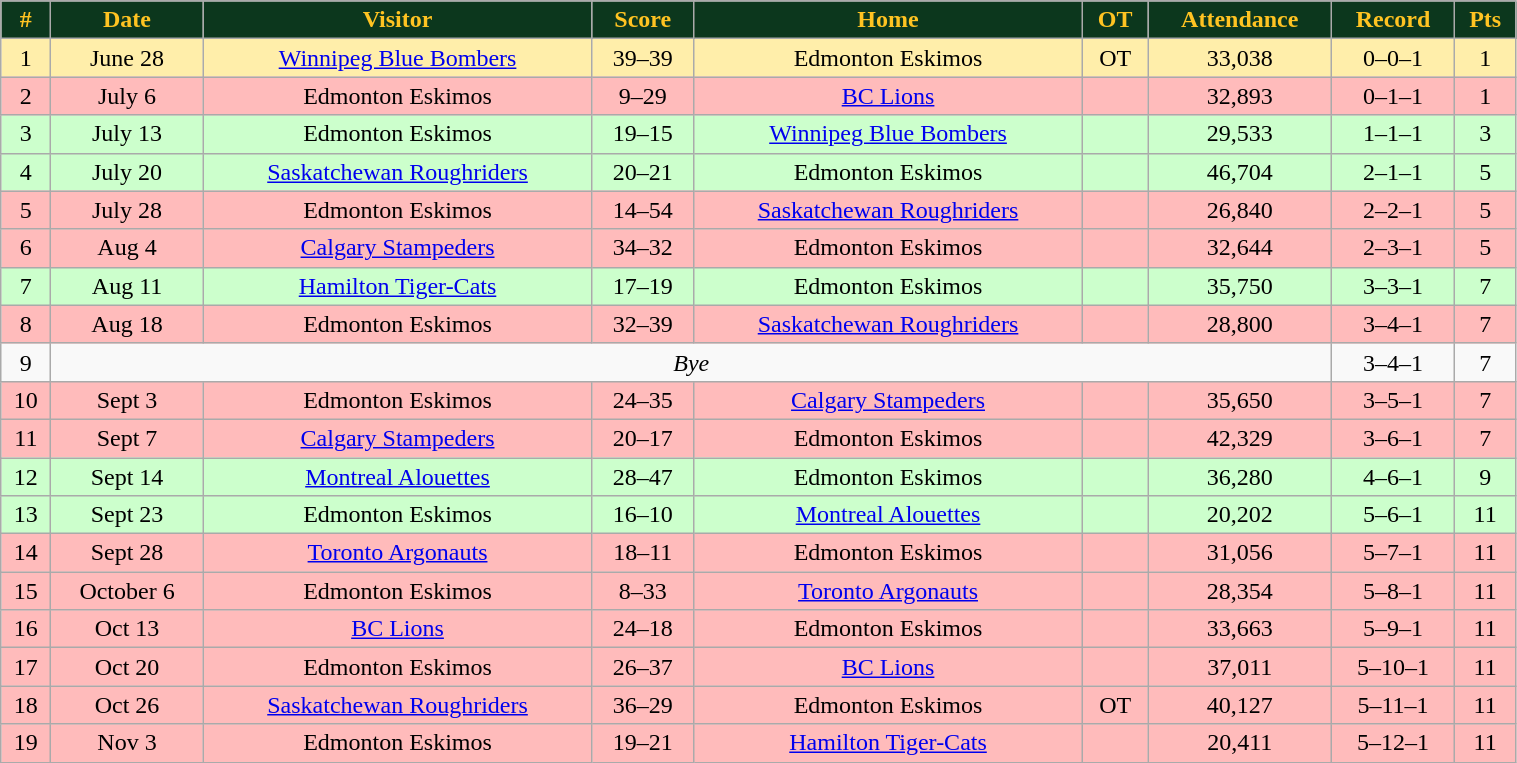<table class="wikitable" width="80%">
<tr align="center" style="background:#0C371D;color:#ffc322;">
<td><strong>#</strong></td>
<td><strong>Date</strong></td>
<td><strong>Visitor</strong></td>
<td><strong>Score</strong></td>
<td><strong>Home</strong></td>
<td><strong>OT</strong></td>
<td><strong>Attendance</strong></td>
<td><strong>Record</strong></td>
<td><strong>Pts</strong></td>
</tr>
<tr align="center" bgcolor="#ffeeaa">
<td>1</td>
<td>June 28</td>
<td><a href='#'>Winnipeg Blue Bombers</a></td>
<td>39–39</td>
<td>Edmonton Eskimos</td>
<td>OT</td>
<td>33,038</td>
<td>0–0–1</td>
<td>1</td>
</tr>
<tr align="center" bgcolor="#ffbbbb">
<td>2</td>
<td>July 6</td>
<td>Edmonton Eskimos</td>
<td>9–29</td>
<td><a href='#'>BC Lions</a></td>
<td></td>
<td>32,893</td>
<td>0–1–1</td>
<td>1</td>
</tr>
<tr align="center" bgcolor="#CCFFCC">
<td>3</td>
<td>July 13</td>
<td>Edmonton Eskimos</td>
<td>19–15</td>
<td><a href='#'>Winnipeg Blue Bombers</a></td>
<td></td>
<td>29,533</td>
<td>1–1–1</td>
<td>3</td>
</tr>
<tr align="center" bgcolor="#CCFFCC">
<td>4</td>
<td>July 20</td>
<td><a href='#'>Saskatchewan Roughriders</a></td>
<td>20–21</td>
<td>Edmonton Eskimos</td>
<td></td>
<td>46,704</td>
<td>2–1–1</td>
<td>5</td>
</tr>
<tr align="center" bgcolor="#ffbbbb">
<td>5</td>
<td>July 28</td>
<td>Edmonton Eskimos</td>
<td>14–54</td>
<td><a href='#'>Saskatchewan Roughriders</a></td>
<td></td>
<td>26,840</td>
<td>2–2–1</td>
<td>5</td>
</tr>
<tr align="center" bgcolor="#ffbbbb">
<td>6</td>
<td>Aug 4</td>
<td><a href='#'>Calgary Stampeders</a></td>
<td>34–32</td>
<td>Edmonton Eskimos</td>
<td></td>
<td>32,644</td>
<td>2–3–1</td>
<td>5</td>
</tr>
<tr align="center" bgcolor="#CCFFCC">
<td>7</td>
<td>Aug 11</td>
<td><a href='#'>Hamilton Tiger-Cats</a></td>
<td>17–19</td>
<td>Edmonton Eskimos</td>
<td></td>
<td>35,750</td>
<td>3–3–1</td>
<td>7</td>
</tr>
<tr align="center" bgcolor="#ffbbbb">
<td>8</td>
<td>Aug 18</td>
<td>Edmonton Eskimos</td>
<td>32–39</td>
<td><a href='#'>Saskatchewan Roughriders</a></td>
<td></td>
<td>28,800</td>
<td>3–4–1</td>
<td>7</td>
</tr>
<tr align="center">
<td>9</td>
<td colSpan=6 align="center"><em>Bye</em></td>
<td>3–4–1</td>
<td>7</td>
</tr>
<tr align="center" bgcolor="#ffbbbb">
<td>10</td>
<td>Sept 3</td>
<td>Edmonton Eskimos</td>
<td>24–35</td>
<td><a href='#'>Calgary Stampeders</a></td>
<td></td>
<td>35,650</td>
<td>3–5–1</td>
<td>7</td>
</tr>
<tr align="center" bgcolor="#ffbbbb">
<td>11</td>
<td>Sept 7</td>
<td><a href='#'>Calgary Stampeders</a></td>
<td>20–17</td>
<td>Edmonton Eskimos</td>
<td></td>
<td>42,329</td>
<td>3–6–1</td>
<td>7</td>
</tr>
<tr align="center" bgcolor="#CCFFCC">
<td>12</td>
<td>Sept 14</td>
<td><a href='#'>Montreal Alouettes</a></td>
<td>28–47</td>
<td>Edmonton Eskimos</td>
<td></td>
<td>36,280</td>
<td>4–6–1</td>
<td>9</td>
</tr>
<tr align="center" bgcolor="#CCFFCC">
<td>13</td>
<td>Sept 23</td>
<td>Edmonton Eskimos</td>
<td>16–10</td>
<td><a href='#'>Montreal Alouettes</a></td>
<td></td>
<td>20,202</td>
<td>5–6–1</td>
<td>11</td>
</tr>
<tr align="center" bgcolor="#ffbbbb">
<td>14</td>
<td>Sept 28</td>
<td><a href='#'>Toronto Argonauts</a></td>
<td>18–11</td>
<td>Edmonton Eskimos</td>
<td></td>
<td>31,056</td>
<td>5–7–1</td>
<td>11</td>
</tr>
<tr align="center" bgcolor="ffbbbb">
<td>15</td>
<td>October 6</td>
<td>Edmonton Eskimos</td>
<td>8–33</td>
<td><a href='#'>Toronto Argonauts</a></td>
<td></td>
<td>28,354</td>
<td>5–8–1</td>
<td>11</td>
</tr>
<tr align="center" bgcolor="ffbbbb">
<td>16</td>
<td>Oct 13</td>
<td><a href='#'>BC Lions</a></td>
<td>24–18</td>
<td>Edmonton Eskimos</td>
<td></td>
<td>33,663</td>
<td>5–9–1</td>
<td>11</td>
</tr>
<tr align="center" bgcolor="#ffbbbb">
<td>17</td>
<td>Oct 20</td>
<td>Edmonton Eskimos</td>
<td>26–37</td>
<td><a href='#'>BC Lions</a></td>
<td></td>
<td>37,011</td>
<td>5–10–1</td>
<td>11</td>
</tr>
<tr align="center" bgcolor="#ffbbbb">
<td>18</td>
<td>Oct 26</td>
<td><a href='#'>Saskatchewan Roughriders</a></td>
<td>36–29</td>
<td>Edmonton Eskimos</td>
<td>OT</td>
<td>40,127</td>
<td>5–11–1</td>
<td>11</td>
</tr>
<tr align="center" bgcolor="ffbbbb">
<td>19</td>
<td>Nov 3</td>
<td>Edmonton Eskimos</td>
<td>19–21</td>
<td><a href='#'>Hamilton Tiger-Cats</a></td>
<td></td>
<td>20,411</td>
<td>5–12–1</td>
<td>11</td>
</tr>
</table>
